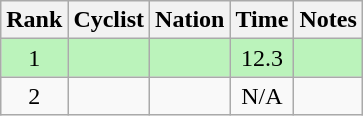<table class="wikitable sortable" style="text-align:center">
<tr>
<th>Rank</th>
<th>Cyclist</th>
<th>Nation</th>
<th>Time</th>
<th>Notes</th>
</tr>
<tr bgcolor=bbf3bb>
<td>1</td>
<td align=left></td>
<td align=left></td>
<td>12.3</td>
<td></td>
</tr>
<tr>
<td>2</td>
<td align=left></td>
<td align=left></td>
<td>N/A</td>
<td></td>
</tr>
</table>
